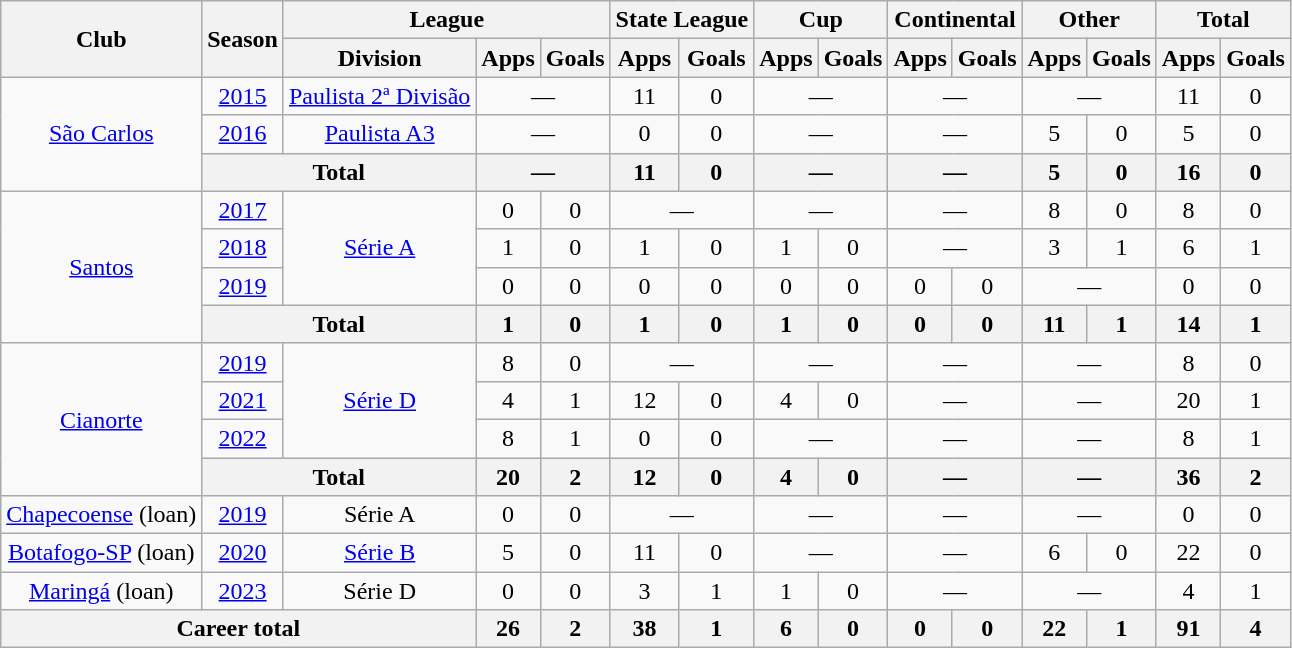<table class="wikitable" style="text-align: center;">
<tr>
<th rowspan="2">Club</th>
<th rowspan="2">Season</th>
<th colspan="3">League</th>
<th colspan="2">State League</th>
<th colspan="2">Cup</th>
<th colspan="2">Continental</th>
<th colspan="2">Other</th>
<th colspan="2">Total</th>
</tr>
<tr>
<th>Division</th>
<th>Apps</th>
<th>Goals</th>
<th>Apps</th>
<th>Goals</th>
<th>Apps</th>
<th>Goals</th>
<th>Apps</th>
<th>Goals</th>
<th>Apps</th>
<th>Goals</th>
<th>Apps</th>
<th>Goals</th>
</tr>
<tr>
<td rowspan="3" valign="center"><a href='#'>São Carlos</a></td>
<td><a href='#'>2015</a></td>
<td><a href='#'>Paulista 2ª Divisão</a></td>
<td colspan="2">—</td>
<td>11</td>
<td>0</td>
<td colspan="2">—</td>
<td colspan="2">—</td>
<td colspan="2">—</td>
<td>11</td>
<td>0</td>
</tr>
<tr>
<td><a href='#'>2016</a></td>
<td><a href='#'>Paulista A3</a></td>
<td colspan="2">—</td>
<td>0</td>
<td>0</td>
<td colspan="2">—</td>
<td colspan="2">—</td>
<td>5</td>
<td>0</td>
<td>5</td>
<td>0</td>
</tr>
<tr>
<th colspan="2">Total</th>
<th colspan="2">—</th>
<th>11</th>
<th>0</th>
<th colspan="2">—</th>
<th colspan="2">—</th>
<th>5</th>
<th>0</th>
<th>16</th>
<th>0</th>
</tr>
<tr>
<td rowspan="4" valign="center"><a href='#'>Santos</a></td>
<td><a href='#'>2017</a></td>
<td rowspan="3"><a href='#'>Série A</a></td>
<td>0</td>
<td>0</td>
<td colspan="2">—</td>
<td colspan="2">—</td>
<td colspan="2">—</td>
<td>8</td>
<td>0</td>
<td>8</td>
<td>0</td>
</tr>
<tr>
<td><a href='#'>2018</a></td>
<td>1</td>
<td>0</td>
<td>1</td>
<td>0</td>
<td>1</td>
<td>0</td>
<td colspan="2">—</td>
<td>3</td>
<td>1</td>
<td>6</td>
<td>1</td>
</tr>
<tr>
<td><a href='#'>2019</a></td>
<td>0</td>
<td>0</td>
<td>0</td>
<td>0</td>
<td>0</td>
<td>0</td>
<td>0</td>
<td>0</td>
<td colspan="2">—</td>
<td>0</td>
<td>0</td>
</tr>
<tr>
<th colspan="2">Total</th>
<th>1</th>
<th>0</th>
<th>1</th>
<th>0</th>
<th>1</th>
<th>0</th>
<th>0</th>
<th>0</th>
<th>11</th>
<th>1</th>
<th>14</th>
<th>1</th>
</tr>
<tr>
<td rowspan="4" valign="center"><a href='#'>Cianorte</a></td>
<td><a href='#'>2019</a></td>
<td rowspan="3"><a href='#'>Série D</a></td>
<td>8</td>
<td>0</td>
<td colspan="2">—</td>
<td colspan="2">—</td>
<td colspan="2">—</td>
<td colspan="2">—</td>
<td>8</td>
<td>0</td>
</tr>
<tr>
<td><a href='#'>2021</a></td>
<td>4</td>
<td>1</td>
<td>12</td>
<td>0</td>
<td>4</td>
<td>0</td>
<td colspan="2">—</td>
<td colspan="2">—</td>
<td>20</td>
<td>1</td>
</tr>
<tr>
<td><a href='#'>2022</a></td>
<td>8</td>
<td>1</td>
<td>0</td>
<td>0</td>
<td colspan="2">—</td>
<td colspan="2">—</td>
<td colspan="2">—</td>
<td>8</td>
<td>1</td>
</tr>
<tr>
<th colspan="2">Total</th>
<th>20</th>
<th>2</th>
<th>12</th>
<th>0</th>
<th>4</th>
<th>0</th>
<th colspan="2">—</th>
<th colspan="2">—</th>
<th>36</th>
<th>2</th>
</tr>
<tr>
<td valign="center"><a href='#'>Chapecoense</a> (loan)</td>
<td><a href='#'>2019</a></td>
<td>Série A</td>
<td>0</td>
<td>0</td>
<td colspan="2">—</td>
<td colspan="2">—</td>
<td colspan="2">—</td>
<td colspan="2">—</td>
<td>0</td>
<td>0</td>
</tr>
<tr>
<td valign="center"><a href='#'>Botafogo-SP</a> (loan)</td>
<td><a href='#'>2020</a></td>
<td><a href='#'>Série B</a></td>
<td>5</td>
<td>0</td>
<td>11</td>
<td>0</td>
<td colspan="2">—</td>
<td colspan="2">—</td>
<td>6</td>
<td>0</td>
<td>22</td>
<td>0</td>
</tr>
<tr>
<td valign="center"><a href='#'>Maringá</a> (loan)</td>
<td><a href='#'>2023</a></td>
<td>Série D</td>
<td>0</td>
<td>0</td>
<td>3</td>
<td>1</td>
<td>1</td>
<td>0</td>
<td colspan="2">—</td>
<td colspan="2">—</td>
<td>4</td>
<td>1</td>
</tr>
<tr>
<th colspan="3"><strong>Career total</strong></th>
<th>26</th>
<th>2</th>
<th>38</th>
<th>1</th>
<th>6</th>
<th>0</th>
<th>0</th>
<th>0</th>
<th>22</th>
<th>1</th>
<th>91</th>
<th>4</th>
</tr>
</table>
